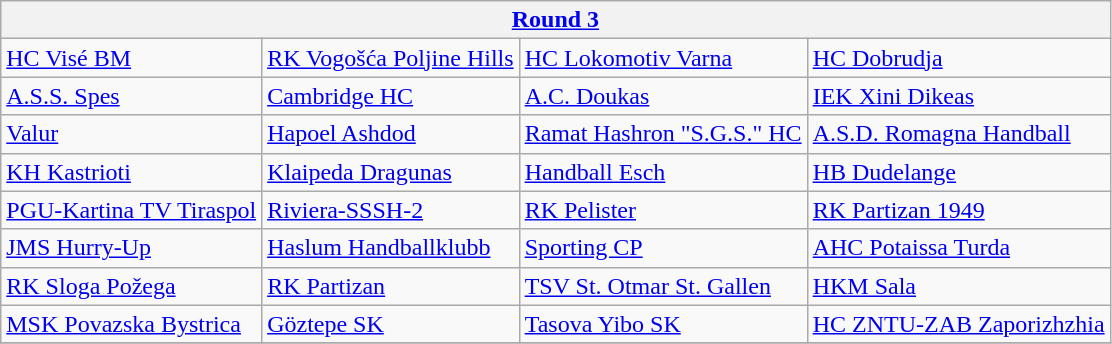<table class="wikitable">
<tr>
<th colspan="4"><a href='#'>Round 3</a></th>
</tr>
<tr>
<td> <a href='#'>HC Visé BM</a></td>
<td> <a href='#'>RK Vogošća Poljine Hills</a></td>
<td> <a href='#'>HC Lokomotiv Varna</a></td>
<td> <a href='#'>HC Dobrudja</a></td>
</tr>
<tr>
<td> <a href='#'>A.S.S. Spes</a></td>
<td> <a href='#'>Cambridge HC</a></td>
<td> <a href='#'>A.C. Doukas</a></td>
<td> <a href='#'>IEK Xini Dikeas</a></td>
</tr>
<tr>
<td> <a href='#'>Valur</a></td>
<td> <a href='#'>Hapoel Ashdod</a></td>
<td> <a href='#'>Ramat Hashron "S.G.S." HC</a></td>
<td> <a href='#'>A.S.D. Romagna Handball</a></td>
</tr>
<tr>
<td> <a href='#'>KH Kastrioti</a></td>
<td> <a href='#'>Klaipeda Dragunas</a></td>
<td> <a href='#'>Handball Esch</a></td>
<td> <a href='#'>HB Dudelange</a></td>
</tr>
<tr>
<td> <a href='#'>PGU-Kartina TV Tiraspol</a></td>
<td> <a href='#'>Riviera-SSSH-2</a></td>
<td> <a href='#'>RK Pelister</a></td>
<td> <a href='#'>RK Partizan 1949</a></td>
</tr>
<tr>
<td> <a href='#'>JMS Hurry-Up</a></td>
<td> <a href='#'>Haslum Handballklubb</a></td>
<td> <a href='#'>Sporting CP</a></td>
<td> <a href='#'>AHC Potaissa Turda</a></td>
</tr>
<tr>
<td> <a href='#'>RK Sloga Požega</a></td>
<td> <a href='#'>RK Partizan</a></td>
<td> <a href='#'>TSV St. Otmar St. Gallen</a></td>
<td> <a href='#'>HKM Sala</a></td>
</tr>
<tr>
<td> <a href='#'>MSK Povazska Bystrica</a></td>
<td> <a href='#'>Göztepe SK</a></td>
<td> <a href='#'>Tasova Yibo SK</a></td>
<td> <a href='#'>HC ZNTU-ZAB Zaporizhzhia</a></td>
</tr>
<tr>
</tr>
</table>
